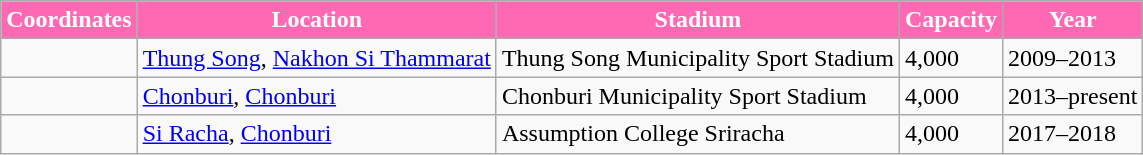<table class="wikitable sortable">
<tr>
<th style="color:#FFFFFF; background:#FF69B4;">Coordinates</th>
<th style="color:#FFFFFF; background:#FF69B4;">Location</th>
<th style="color:#FFFFFF; background:#FF69B4;">Stadium</th>
<th style="color:#FFFFFF; background:#FF69B4;">Capacity</th>
<th style="color:#FFFFFF; background:#FF69B4;">Year</th>
</tr>
<tr>
<td></td>
<td><a href='#'>Thung Song</a>, <a href='#'>Nakhon Si Thammarat</a></td>
<td>Thung Song Municipality Sport Stadium</td>
<td>4,000</td>
<td>2009–2013</td>
</tr>
<tr>
<td></td>
<td><a href='#'>Chonburi</a>, <a href='#'>Chonburi</a></td>
<td>Chonburi Municipality Sport Stadium</td>
<td>4,000</td>
<td>2013–present</td>
</tr>
<tr>
<td></td>
<td><a href='#'>Si Racha</a>, <a href='#'>Chonburi</a></td>
<td>Assumption College Sriracha</td>
<td>4,000</td>
<td>2017–2018</td>
</tr>
</table>
